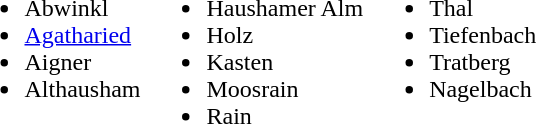<table>
<tr>
<td valign="top"><br><ul><li>Abwinkl</li><li><a href='#'>Agatharied</a></li><li>Aigner</li><li>Althausham</li></ul></td>
<td valign="top"><br><ul><li>Haushamer Alm</li><li>Holz</li><li>Kasten</li><li>Moosrain</li><li>Rain</li></ul></td>
<td valign="top"><br><ul><li>Thal</li><li>Tiefenbach</li><li>Tratberg</li><li>Nagelbach</li></ul></td>
</tr>
</table>
